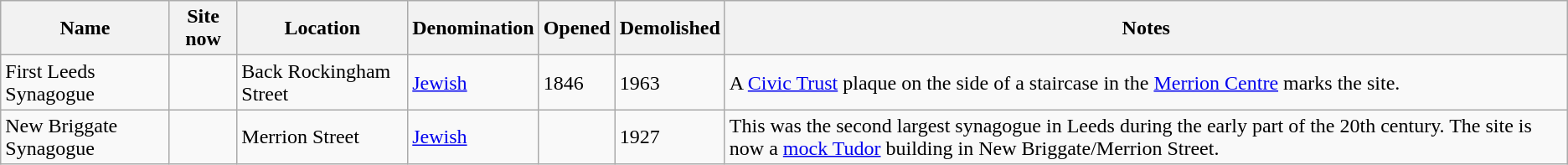<table class="wikitable sortable">
<tr>
<th>Name</th>
<th class="unsortable">Site now</th>
<th>Location</th>
<th>Denomination</th>
<th>Opened</th>
<th>Demolished</th>
<th class="unsortable">Notes</th>
</tr>
<tr>
<td>First Leeds Synagogue</td>
<td></td>
<td>Back Rockingham Street</td>
<td><a href='#'>Jewish</a></td>
<td>1846</td>
<td>1963</td>
<td>A <a href='#'>Civic Trust</a> plaque on the side of a staircase in the <a href='#'>Merrion Centre</a> marks the site.</td>
</tr>
<tr>
<td>New Briggate Synagogue</td>
<td></td>
<td>Merrion Street</td>
<td><a href='#'>Jewish</a></td>
<td></td>
<td>1927</td>
<td>This was the second largest synagogue in Leeds during the early part of the 20th century. The site is now a <a href='#'>mock Tudor</a> building in New Briggate/Merrion Street.</td>
</tr>
</table>
